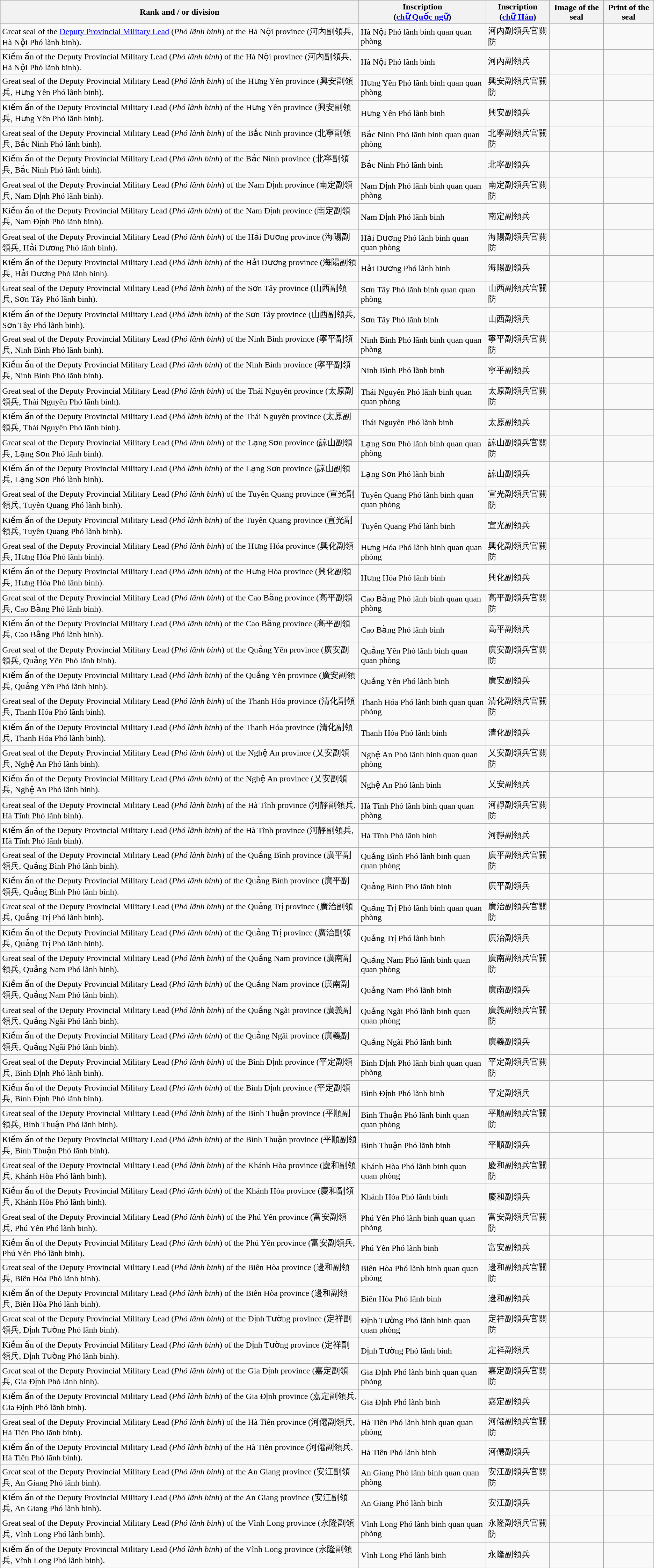<table class="wikitable">
<tr>
<th>Rank and / or division</th>
<th>Inscription<br>(<a href='#'>chữ Quốc ngữ</a>)</th>
<th>Inscription<br>(<a href='#'>chữ Hán</a>)</th>
<th>Image of the seal</th>
<th>Print of the seal</th>
</tr>
<tr>
<td>Great seal of the <a href='#'>Deputy Provincial Military Lead</a> (<em>Phó lãnh binh</em>) of the Hà Nội province (河內副領兵, Hà Nội Phó lãnh binh).</td>
<td>Hà Nội Phó lãnh binh quan quan phòng</td>
<td>河內副領兵官關防</td>
<td></td>
<td></td>
</tr>
<tr>
<td>Kiềm ấn of the Deputy Provincial Military Lead (<em>Phó lãnh binh</em>) of the Hà Nội province (河內副領兵, Hà Nội Phó lãnh binh).</td>
<td>Hà Nội Phó lãnh binh</td>
<td>河內副領兵</td>
<td></td>
<td></td>
</tr>
<tr>
<td>Great seal of the Deputy Provincial Military Lead (<em>Phó lãnh binh</em>) of the Hưng Yên province (興安副領兵, Hưng Yên Phó lãnh binh).</td>
<td>Hưng Yên Phó lãnh binh quan quan phòng</td>
<td>興安副領兵官關防</td>
<td></td>
<td></td>
</tr>
<tr>
<td>Kiềm ấn of the Deputy Provincial Military Lead (<em>Phó lãnh binh</em>) of the Hưng Yên province (興安副領兵, Hưng Yên Phó lãnh binh).</td>
<td>Hưng Yên Phó lãnh binh</td>
<td>興安副領兵</td>
<td></td>
<td></td>
</tr>
<tr>
<td>Great seal of the Deputy Provincial Military Lead (<em>Phó lãnh binh</em>) of the Bắc Ninh province (北寧副領兵, Bắc Ninh Phó lãnh binh).</td>
<td>Bắc Ninh Phó lãnh binh quan quan phòng</td>
<td>北寧副領兵官關防</td>
<td></td>
<td></td>
</tr>
<tr>
<td>Kiềm ấn of the Deputy Provincial Military Lead (<em>Phó lãnh binh</em>) of the Bắc Ninh province (北寧副領兵, Bắc Ninh Phó lãnh binh).</td>
<td>Bắc Ninh Phó lãnh binh</td>
<td>北寧副領兵</td>
<td></td>
<td></td>
</tr>
<tr>
<td>Great seal of the Deputy Provincial Military Lead (<em>Phó lãnh binh</em>) of the Nam Định province (南定副領兵, Nam Định Phó lãnh binh).</td>
<td>Nam Định Phó lãnh binh quan quan phòng</td>
<td>南定副領兵官關防</td>
<td></td>
<td></td>
</tr>
<tr>
<td>Kiềm ấn of the Deputy Provincial Military Lead (<em>Phó lãnh binh</em>) of the Nam Định province (南定副領兵, Nam Định Phó lãnh binh).</td>
<td>Nam Định Phó lãnh binh</td>
<td>南定副領兵</td>
<td></td>
<td></td>
</tr>
<tr>
<td>Great seal of the Deputy Provincial Military Lead (<em>Phó lãnh binh</em>) of the Hải Dương province (海陽副領兵, Hải Dương Phó lãnh binh).</td>
<td>Hải Dương Phó lãnh binh quan quan phòng</td>
<td>海陽副領兵官關防</td>
<td></td>
<td></td>
</tr>
<tr>
<td>Kiềm ấn of the Deputy Provincial Military Lead (<em>Phó lãnh binh</em>) of the Hải Dương province (海陽副領兵, Hải Dương Phó lãnh binh).</td>
<td>Hải Dương Phó lãnh binh</td>
<td>海陽副領兵</td>
<td></td>
<td></td>
</tr>
<tr>
<td>Great seal of the Deputy Provincial Military Lead (<em>Phó lãnh binh</em>) of the Sơn Tây province (山西副領兵, Sơn Tây Phó lãnh binh).</td>
<td>Sơn Tây Phó lãnh binh quan quan phòng</td>
<td>山西副領兵官關防</td>
<td></td>
<td></td>
</tr>
<tr>
<td>Kiềm ấn of the Deputy Provincial Military Lead (<em>Phó lãnh binh</em>) of the Sơn Tây province (山西副領兵, Sơn Tây Phó lãnh binh).</td>
<td>Sơn Tây Phó lãnh binh</td>
<td>山西副領兵</td>
<td></td>
<td></td>
</tr>
<tr>
<td>Great seal of the Deputy Provincial Military Lead (<em>Phó lãnh binh</em>) of the Ninh Bình province (寧平副領兵, Ninh Bình Phó lãnh binh).</td>
<td>Ninh Bình Phó lãnh binh quan quan phòng</td>
<td>寧平副領兵官關防</td>
<td></td>
<td></td>
</tr>
<tr>
<td>Kiềm ấn of the Deputy Provincial Military Lead (<em>Phó lãnh binh</em>) of the Ninh Bình province (寧平副領兵, Ninh Bình Phó lãnh binh).</td>
<td>Ninh Bình Phó lãnh binh</td>
<td>寧平副領兵</td>
<td></td>
<td></td>
</tr>
<tr>
<td>Great seal of the Deputy Provincial Military Lead (<em>Phó lãnh binh</em>) of the Thái Nguyên province (太原副領兵, Thái Nguyên Phó lãnh binh).</td>
<td>Thái Nguyên Phó lãnh binh quan quan phòng</td>
<td>太原副領兵官關防</td>
<td></td>
<td></td>
</tr>
<tr>
<td>Kiềm ấn of the Deputy Provincial Military Lead (<em>Phó lãnh binh</em>) of the Thái Nguyên province (太原副領兵, Thái Nguyên Phó lãnh binh).</td>
<td>Thái Nguyên Phó lãnh binh</td>
<td>太原副領兵</td>
<td></td>
<td></td>
</tr>
<tr>
<td>Great seal of the Deputy Provincial Military Lead (<em>Phó lãnh binh</em>) of the Lạng Sơn province (諒山副領兵, Lạng Sơn Phó lãnh binh).</td>
<td>Lạng Sơn Phó lãnh binh quan quan phòng</td>
<td>諒山副領兵官關防</td>
<td></td>
<td></td>
</tr>
<tr>
<td>Kiềm ấn of the Deputy Provincial Military Lead (<em>Phó lãnh binh</em>) of the Lạng Sơn province (諒山副領兵, Lạng Sơn Phó lãnh binh).</td>
<td>Lạng Sơn Phó lãnh binh</td>
<td>諒山副領兵</td>
<td></td>
<td></td>
</tr>
<tr>
<td>Great seal of the Deputy Provincial Military Lead (<em>Phó lãnh binh</em>) of the Tuyên Quang province (宣光副領兵, Tuyên Quang Phó lãnh binh).</td>
<td>Tuyên Quang Phó lãnh binh quan quan phòng</td>
<td>宣光副領兵官關防</td>
<td></td>
<td></td>
</tr>
<tr>
<td>Kiềm ấn of the Deputy Provincial Military Lead (<em>Phó lãnh binh</em>) of the Tuyên Quang province (宣光副領兵, Tuyên Quang Phó lãnh binh).</td>
<td>Tuyên Quang Phó lãnh binh</td>
<td>宣光副領兵</td>
<td></td>
<td></td>
</tr>
<tr>
<td>Great seal of the Deputy Provincial Military Lead (<em>Phó lãnh binh</em>) of the Hưng Hóa province (興化副領兵, Hưng Hóa Phó lãnh binh).</td>
<td>Hưng Hóa Phó lãnh binh quan quan phòng</td>
<td>興化副領兵官關防</td>
<td></td>
<td></td>
</tr>
<tr>
<td>Kiềm ấn of the Deputy Provincial Military Lead (<em>Phó lãnh binh</em>) of the Hưng Hóa province (興化副領兵, Hưng Hóa Phó lãnh binh).</td>
<td>Hưng Hóa Phó lãnh binh</td>
<td>興化副領兵</td>
<td></td>
<td></td>
</tr>
<tr>
<td>Great seal of the Deputy Provincial Military Lead (<em>Phó lãnh binh</em>) of the Cao Bằng province (高平副領兵, Cao Bằng Phó lãnh binh).</td>
<td>Cao Bằng Phó lãnh binh quan quan phòng</td>
<td>高平副領兵官關防</td>
<td></td>
<td></td>
</tr>
<tr>
<td>Kiềm ấn of the Deputy Provincial Military Lead (<em>Phó lãnh binh</em>) of the Cao Bằng province (高平副領兵, Cao Bằng Phó lãnh binh).</td>
<td>Cao Bằng Phó lãnh binh</td>
<td>高平副領兵</td>
<td></td>
<td></td>
</tr>
<tr>
<td>Great seal of the Deputy Provincial Military Lead (<em>Phó lãnh binh</em>) of the Quảng Yên province (廣安副領兵, Quảng Yên Phó lãnh binh).</td>
<td>Quảng Yên Phó lãnh binh quan quan phòng</td>
<td>廣安副領兵官關防</td>
<td></td>
<td></td>
</tr>
<tr>
<td>Kiềm ấn of the Deputy Provincial Military Lead (<em>Phó lãnh binh</em>) of the Quảng Yên province (廣安副領兵, Quảng Yên Phó lãnh binh).</td>
<td>Quảng Yên Phó lãnh binh</td>
<td>廣安副領兵</td>
<td></td>
<td></td>
</tr>
<tr>
<td>Great seal of the Deputy Provincial Military Lead (<em>Phó lãnh binh</em>) of the Thanh Hóa province (清化副領兵, Thanh Hóa Phó lãnh binh).</td>
<td>Thanh Hóa Phó lãnh binh quan quan phòng</td>
<td>清化副領兵官關防</td>
<td></td>
<td></td>
</tr>
<tr>
<td>Kiềm ấn of the Deputy Provincial Military Lead (<em>Phó lãnh binh</em>) of the Thanh Hóa province (清化副領兵, Thanh Hóa Phó lãnh binh).</td>
<td>Thanh Hóa Phó lãnh binh</td>
<td>清化副領兵</td>
<td></td>
<td></td>
</tr>
<tr>
<td>Great seal of the Deputy Provincial Military Lead (<em>Phó lãnh binh</em>) of the Nghệ An province (乂安副領兵, Nghệ An Phó lãnh binh).</td>
<td>Nghệ An Phó lãnh binh quan quan phòng</td>
<td>乂安副領兵官關防</td>
<td></td>
<td></td>
</tr>
<tr>
<td>Kiềm ấn of the Deputy Provincial Military Lead (<em>Phó lãnh binh</em>) of the Nghệ An province (乂安副領兵, Nghệ An Phó lãnh binh).</td>
<td>Nghệ An Phó lãnh binh</td>
<td>乂安副領兵</td>
<td></td>
<td></td>
</tr>
<tr>
<td>Great seal of the Deputy Provincial Military Lead (<em>Phó lãnh binh</em>) of the Hà Tĩnh province (河靜副領兵, Hà Tĩnh Phó lãnh binh).</td>
<td>Hà Tĩnh Phó lãnh binh quan quan phòng</td>
<td>河靜副領兵官關防</td>
<td></td>
<td></td>
</tr>
<tr>
<td>Kiềm ấn of the Deputy Provincial Military Lead (<em>Phó lãnh binh</em>) of the Hà Tĩnh province (河靜副領兵, Hà Tĩnh Phó lãnh binh).</td>
<td>Hà Tĩnh Phó lãnh binh</td>
<td>河靜副領兵</td>
<td></td>
<td></td>
</tr>
<tr>
<td>Great seal of the Deputy Provincial Military Lead (<em>Phó lãnh binh</em>) of the Quảng Bình province (廣平副領兵, Quảng Bình Phó lãnh binh).</td>
<td>Quảng Bình Phó lãnh binh quan quan phòng</td>
<td>廣平副領兵官關防</td>
<td></td>
<td></td>
</tr>
<tr>
<td>Kiềm ấn of the Deputy Provincial Military Lead (<em>Phó lãnh binh</em>) of the Quảng Bình province (廣平副領兵, Quảng Bình Phó lãnh binh).</td>
<td>Quảng Bình Phó lãnh binh</td>
<td>廣平副領兵</td>
<td></td>
<td></td>
</tr>
<tr>
<td>Great seal of the Deputy Provincial Military Lead (<em>Phó lãnh binh</em>) of the Quảng Trị province (廣治副領兵, Quảng Trị Phó lãnh binh).</td>
<td>Quảng Trị Phó lãnh binh quan quan phòng</td>
<td>廣治副領兵官關防</td>
<td></td>
<td></td>
</tr>
<tr>
<td>Kiềm ấn of the Deputy Provincial Military Lead (<em>Phó lãnh binh</em>) of the Quảng Trị province (廣治副領兵, Quảng Trị Phó lãnh binh).</td>
<td>Quảng Trị Phó lãnh binh</td>
<td>廣治副領兵</td>
<td></td>
<td></td>
</tr>
<tr>
<td>Great seal of the Deputy Provincial Military Lead (<em>Phó lãnh binh</em>) of the Quảng Nam province (廣南副領兵, Quảng Nam Phó lãnh binh).</td>
<td>Quảng Nam Phó lãnh binh quan quan phòng</td>
<td>廣南副領兵官關防</td>
<td></td>
<td></td>
</tr>
<tr>
<td>Kiềm ấn of the Deputy Provincial Military Lead (<em>Phó lãnh binh</em>) of the Quảng Nam province (廣南副領兵, Quảng Nam Phó lãnh binh).</td>
<td>Quảng Nam Phó lãnh binh</td>
<td>廣南副領兵</td>
<td></td>
<td></td>
</tr>
<tr>
<td>Great seal of the Deputy Provincial Military Lead (<em>Phó lãnh binh</em>) of the Quảng Ngãi province (廣義副領兵, Quảng Ngãi Phó lãnh binh).</td>
<td>Quảng Ngãi Phó lãnh binh quan quan phòng</td>
<td>廣義副領兵官關防</td>
<td></td>
<td></td>
</tr>
<tr>
<td>Kiềm ấn of the Deputy Provincial Military Lead (<em>Phó lãnh binh</em>) of the Quảng Ngãi province (廣義副領兵, Quảng Ngãi Phó lãnh binh).</td>
<td>Quảng Ngãi Phó lãnh binh</td>
<td>廣義副領兵</td>
<td></td>
<td></td>
</tr>
<tr>
<td>Great seal of the Deputy Provincial Military Lead (<em>Phó lãnh binh</em>) of the Bình Định province (平定副領兵, Bình Định Phó lãnh binh).</td>
<td>Bình Định Phó lãnh binh quan quan phòng</td>
<td>平定副領兵官關防</td>
<td></td>
<td></td>
</tr>
<tr>
<td>Kiềm ấn of the Deputy Provincial Military Lead (<em>Phó lãnh binh</em>) of the Bình Định province (平定副領兵, Bình Định Phó lãnh binh).</td>
<td>Bình Định Phó lãnh binh</td>
<td>平定副領兵</td>
<td></td>
<td></td>
</tr>
<tr>
<td>Great seal of the Deputy Provincial Military Lead (<em>Phó lãnh binh</em>) of the Bình Thuận province (平順副領兵, Bình Thuận Phó lãnh binh).</td>
<td>Bình Thuận Phó lãnh binh quan quan phòng</td>
<td>平順副領兵官關防</td>
<td></td>
<td></td>
</tr>
<tr>
<td>Kiềm ấn of the Deputy Provincial Military Lead (<em>Phó lãnh binh</em>) of the Bình Thuận province (平順副領兵, Bình Thuận Phó lãnh binh).</td>
<td>Bình Thuận Phó lãnh binh</td>
<td>平順副領兵</td>
<td></td>
<td></td>
</tr>
<tr>
<td>Great seal of the Deputy Provincial Military Lead (<em>Phó lãnh binh</em>) of the Khánh Hòa province (慶和副領兵, Khánh Hòa Phó lãnh binh).</td>
<td>Khánh Hòa Phó lãnh binh quan quan phòng</td>
<td>慶和副領兵官關防</td>
<td></td>
<td></td>
</tr>
<tr>
<td>Kiềm ấn of the Deputy Provincial Military Lead (<em>Phó lãnh binh</em>) of the Khánh Hòa province (慶和副領兵, Khánh Hòa Phó lãnh binh).</td>
<td>Khánh Hòa Phó lãnh binh</td>
<td>慶和副領兵</td>
<td></td>
<td></td>
</tr>
<tr>
<td>Great seal of the Deputy Provincial Military Lead (<em>Phó lãnh binh</em>) of the Phú Yên province (富安副領兵, Phú Yên Phó lãnh binh).</td>
<td>Phú Yên Phó lãnh binh quan quan phòng</td>
<td>富安副領兵官關防</td>
<td></td>
<td></td>
</tr>
<tr>
<td>Kiềm ấn of the Deputy Provincial Military Lead (<em>Phó lãnh binh</em>) of the Phú Yên province (富安副領兵, Phú Yên Phó lãnh binh).</td>
<td>Phú Yên Phó lãnh binh</td>
<td>富安副領兵</td>
<td></td>
<td></td>
</tr>
<tr>
<td>Great seal of the Deputy Provincial Military Lead (<em>Phó lãnh binh</em>) of the Biên Hòa province (邊和副領兵, Biên Hòa Phó lãnh binh).</td>
<td>Biên Hòa Phó lãnh binh quan quan phòng</td>
<td>邊和副領兵官關防</td>
<td></td>
<td></td>
</tr>
<tr>
<td>Kiềm ấn of the Deputy Provincial Military Lead (<em>Phó lãnh binh</em>) of the Biên Hòa province (邊和副領兵, Biên Hòa Phó lãnh binh).</td>
<td>Biên Hòa Phó lãnh binh</td>
<td>邊和副領兵</td>
<td></td>
<td></td>
</tr>
<tr>
<td>Great seal of the Deputy Provincial Military Lead (<em>Phó lãnh binh</em>) of the Định Tường province (定祥副領兵, Định Tường Phó lãnh binh).</td>
<td>Định Tường Phó lãnh binh quan quan phòng</td>
<td>定祥副領兵官關防</td>
<td></td>
<td></td>
</tr>
<tr>
<td>Kiềm ấn of the Deputy Provincial Military Lead (<em>Phó lãnh binh</em>) of the Định Tường province (定祥副領兵, Định Tường Phó lãnh binh).</td>
<td>Định Tường Phó lãnh binh</td>
<td>定祥副領兵</td>
<td></td>
<td></td>
</tr>
<tr>
<td>Great seal of the Deputy Provincial Military Lead (<em>Phó lãnh binh</em>) of the Gia Định province (嘉定副領兵, Gia Định Phó lãnh binh).</td>
<td>Gia Định Phó lãnh binh quan quan phòng</td>
<td>嘉定副領兵官關防</td>
<td></td>
<td></td>
</tr>
<tr>
<td>Kiềm ấn of the Deputy Provincial Military Lead (<em>Phó lãnh binh</em>) of the Gia Định province (嘉定副領兵, Gia Định Phó lãnh binh).</td>
<td>Gia Định Phó lãnh binh</td>
<td>嘉定副領兵</td>
<td></td>
<td></td>
</tr>
<tr>
<td>Great seal of the Deputy Provincial Military Lead (<em>Phó lãnh binh</em>) of the Hà Tiên province (河僊副領兵, Hà Tiên Phó lãnh binh).</td>
<td>Hà Tiên Phó lãnh binh quan quan phòng</td>
<td>河僊副領兵官關防</td>
<td></td>
<td></td>
</tr>
<tr>
<td>Kiềm ấn of the Deputy Provincial Military Lead (<em>Phó lãnh binh</em>) of the Hà Tiên province (河僊副領兵, Hà Tiên Phó lãnh binh).</td>
<td>Hà Tiên Phó lãnh binh</td>
<td>河僊副領兵</td>
<td></td>
<td></td>
</tr>
<tr>
<td>Great seal of the Deputy Provincial Military Lead (<em>Phó lãnh binh</em>) of the An Giang province (安江副領兵, An Giang Phó lãnh binh).</td>
<td>An Giang Phó lãnh binh quan quan phòng</td>
<td>安江副領兵官關防</td>
<td></td>
<td></td>
</tr>
<tr>
<td>Kiềm ấn of the Deputy Provincial Military Lead (<em>Phó lãnh binh</em>) of the An Giang province (安江副領兵, An Giang Phó lãnh binh).</td>
<td>An Giang Phó lãnh binh</td>
<td>安江副領兵</td>
<td></td>
<td></td>
</tr>
<tr>
<td>Great seal of the Deputy Provincial Military Lead (<em>Phó lãnh binh</em>) of the Vĩnh Long province (永隆副領兵, Vĩnh Long Phó lãnh binh).</td>
<td>Vĩnh Long Phó lãnh binh quan quan phòng</td>
<td>永隆副領兵官關防</td>
<td></td>
<td></td>
</tr>
<tr>
<td>Kiềm ấn of the Deputy Provincial Military Lead (<em>Phó lãnh binh</em>) of the Vĩnh Long province (永隆副領兵, Vĩnh Long Phó lãnh binh).</td>
<td>Vĩnh Long Phó lãnh binh</td>
<td>永隆副領兵</td>
<td></td>
<td></td>
</tr>
</table>
